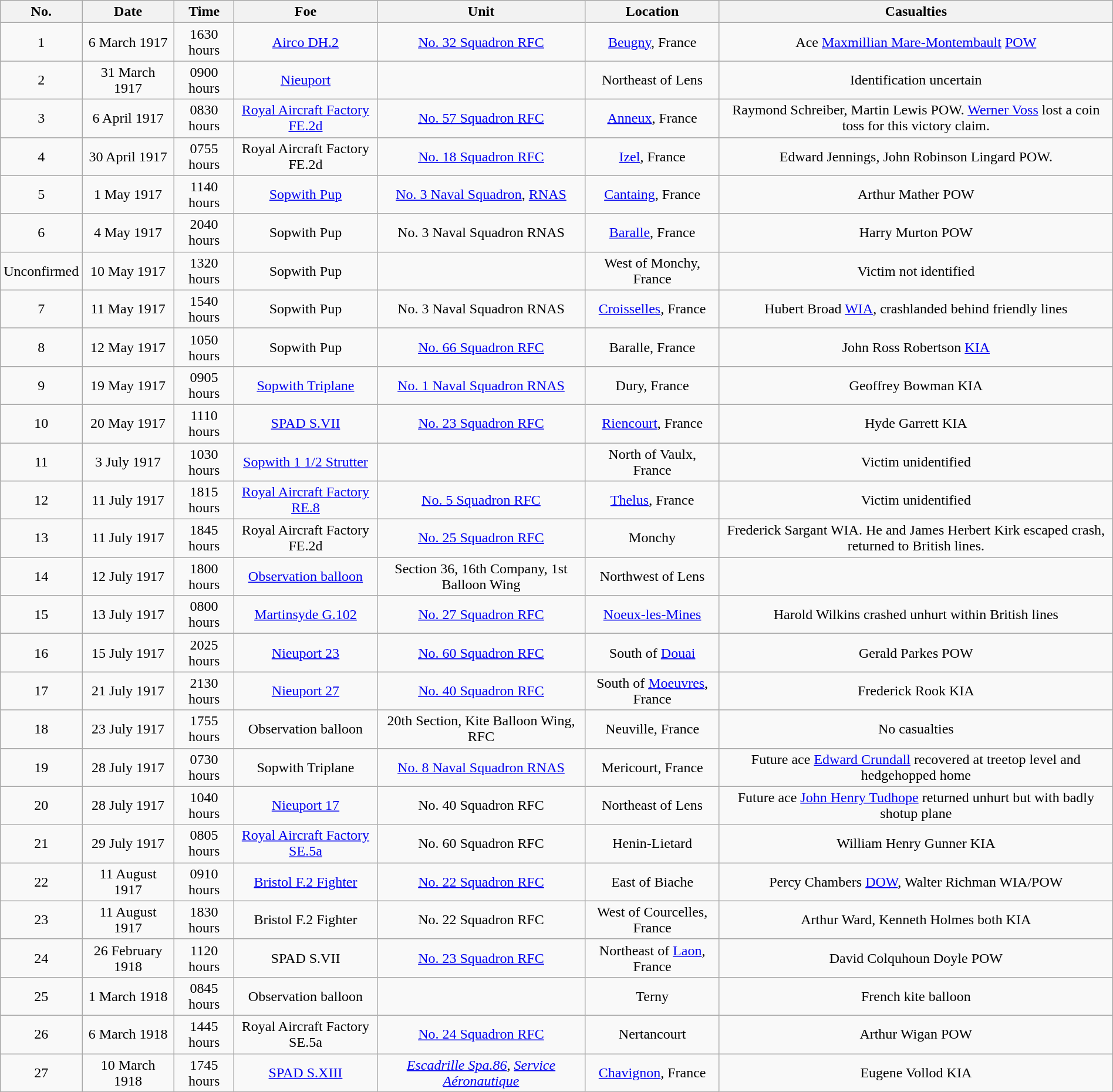<table class="wikitable" border="1" style="margin: 1em auto 1em auto">
<tr>
<th>No.</th>
<th>Date</th>
<th>Time</th>
<th>Foe</th>
<th>Unit</th>
<th>Location</th>
<th>Casualties</th>
</tr>
<tr>
<td align="center">1</td>
<td align="center">6 March 1917</td>
<td align="center">1630 hours</td>
<td align="center"><a href='#'>Airco DH.2</a></td>
<td align="center"><a href='#'>No. 32 Squadron RFC</a></td>
<td align="center"><a href='#'>Beugny</a>, France</td>
<td align="center">Ace <a href='#'>Maxmillian Mare-Montembault</a> <a href='#'>POW</a></td>
</tr>
<tr>
<td align="center">2</td>
<td align="center">31 March 1917</td>
<td align="center">0900 hours</td>
<td align="center"><a href='#'>Nieuport</a></td>
<td align="center"></td>
<td align="center">Northeast of Lens</td>
<td align="center">Identification uncertain</td>
</tr>
<tr>
<td align="center">3</td>
<td align="center">6 April 1917</td>
<td align="center">0830 hours</td>
<td align="center"><a href='#'>Royal Aircraft Factory FE.2d</a></td>
<td align="center"><a href='#'>No. 57 Squadron RFC</a></td>
<td align="center"><a href='#'>Anneux</a>, France</td>
<td align="center">Raymond Schreiber, Martin Lewis POW. <a href='#'>Werner Voss</a> lost a coin toss for this victory claim.</td>
</tr>
<tr>
<td align="center">4</td>
<td align="center">30 April 1917</td>
<td align="center">0755 hours</td>
<td align="center">Royal Aircraft Factory FE.2d</td>
<td align="center"><a href='#'>No. 18 Squadron RFC</a></td>
<td align="center"><a href='#'>Izel</a>, France</td>
<td align="center">Edward Jennings, John Robinson Lingard POW.</td>
</tr>
<tr>
<td align="center">5</td>
<td align="center">1 May 1917</td>
<td align="center">1140 hours</td>
<td align="center"><a href='#'>Sopwith Pup</a></td>
<td align="center"><a href='#'>No. 3 Naval Squadron</a>, <a href='#'>RNAS</a></td>
<td align="center"><a href='#'>Cantaing</a>, France</td>
<td align="center">Arthur Mather POW</td>
</tr>
<tr>
<td align="center">6</td>
<td align="center">4 May 1917</td>
<td align="center">2040 hours</td>
<td align="center">Sopwith Pup</td>
<td align="center">No. 3 Naval Squadron RNAS</td>
<td align="center"><a href='#'>Baralle</a>, France</td>
<td align="center">Harry Murton POW</td>
</tr>
<tr>
<td align="center">Unconfirmed</td>
<td align="center">10 May 1917</td>
<td align="center">1320 hours</td>
<td align="center">Sopwith Pup</td>
<td align="center"></td>
<td align="center">West of Monchy, France</td>
<td align="center">Victim not identified</td>
</tr>
<tr>
<td align="center">7</td>
<td align="center">11 May 1917</td>
<td align="center">1540 hours</td>
<td align="center">Sopwith Pup</td>
<td align="center">No. 3 Naval Squadron RNAS</td>
<td align="center"><a href='#'>Croisselles</a>, France</td>
<td align="center">Hubert Broad <a href='#'>WIA</a>, crashlanded behind friendly lines</td>
</tr>
<tr>
<td align="center">8</td>
<td align="center">12 May 1917</td>
<td align="center">1050 hours</td>
<td align="center">Sopwith Pup</td>
<td align="center"><a href='#'>No. 66 Squadron RFC</a></td>
<td align="center">Baralle, France</td>
<td align="center">John Ross Robertson <a href='#'>KIA</a></td>
</tr>
<tr>
<td align="center">9</td>
<td align="center">19 May 1917</td>
<td align="center">0905 hours</td>
<td align="center"><a href='#'>Sopwith Triplane</a></td>
<td align="center"><a href='#'>No. 1 Naval Squadron RNAS</a></td>
<td align="center">Dury, France</td>
<td align="center">Geoffrey Bowman KIA</td>
</tr>
<tr>
<td align="center">10</td>
<td align="center">20 May 1917</td>
<td align="center">1110 hours</td>
<td align="center"><a href='#'>SPAD S.VII</a></td>
<td align="center"><a href='#'>No. 23 Squadron RFC</a></td>
<td align="center"><a href='#'>Riencourt</a>, France</td>
<td align="center">Hyde Garrett KIA</td>
</tr>
<tr>
<td align="center">11</td>
<td align="center">3 July 1917</td>
<td align="center">1030 hours</td>
<td align="center"><a href='#'>Sopwith 1 1/2 Strutter</a></td>
<td align="center"></td>
<td align="center">North of Vaulx, France</td>
<td align="center">Victim unidentified</td>
</tr>
<tr>
<td align="center">12</td>
<td align="center">11 July 1917</td>
<td align="center">1815 hours</td>
<td align="center"><a href='#'>Royal Aircraft Factory RE.8</a></td>
<td align="center"><a href='#'>No. 5 Squadron RFC</a></td>
<td align="center"><a href='#'>Thelus</a>, France</td>
<td align="center">Victim unidentified</td>
</tr>
<tr>
<td align="center">13</td>
<td align="center">11 July 1917</td>
<td align="center">1845 hours</td>
<td align="center">Royal Aircraft Factory FE.2d</td>
<td align="center"><a href='#'>No. 25 Squadron RFC</a></td>
<td align="center">Monchy</td>
<td align="center">Frederick Sargant WIA. He and James Herbert Kirk escaped crash, returned to British lines.</td>
</tr>
<tr>
<td align="center">14</td>
<td align="center">12 July 1917</td>
<td align="center">1800 hours</td>
<td align="center"><a href='#'>Observation balloon</a></td>
<td align="center">Section 36, 16th Company, 1st Balloon Wing</td>
<td align="center">Northwest of Lens</td>
<td align="center"></td>
</tr>
<tr>
<td align="center">15</td>
<td align="center">13 July 1917</td>
<td align="center">0800 hours</td>
<td align="center"><a href='#'>Martinsyde G.102</a></td>
<td align="center"><a href='#'>No. 27 Squadron RFC</a></td>
<td align="center"><a href='#'>Noeux-les-Mines</a></td>
<td align="center">Harold Wilkins crashed unhurt within British lines</td>
</tr>
<tr>
<td align="center">16</td>
<td align="center">15 July 1917</td>
<td align="center">2025 hours</td>
<td align="center"><a href='#'>Nieuport 23</a></td>
<td align="center"><a href='#'>No. 60 Squadron RFC</a></td>
<td align="center">South of <a href='#'>Douai</a></td>
<td align="center">Gerald Parkes POW</td>
</tr>
<tr>
<td align="center">17</td>
<td align="center">21 July 1917</td>
<td align="center">2130 hours</td>
<td align="center"><a href='#'>Nieuport 27</a></td>
<td align="center"><a href='#'>No. 40 Squadron RFC</a></td>
<td align="center">South of <a href='#'>Moeuvres</a>, France</td>
<td align="center">Frederick Rook KIA</td>
</tr>
<tr>
<td align="center">18</td>
<td align="center">23 July 1917</td>
<td align="center">1755 hours</td>
<td align="center">Observation balloon</td>
<td align="center">20th Section, Kite Balloon Wing, RFC</td>
<td align="center">Neuville, France</td>
<td align="center">No casualties</td>
</tr>
<tr>
<td align="center">19</td>
<td align="center">28 July 1917</td>
<td align="center">0730 hours</td>
<td align="center">Sopwith Triplane</td>
<td align="center"><a href='#'>No. 8 Naval Squadron RNAS</a></td>
<td align="center">Mericourt, France</td>
<td align="center">Future ace <a href='#'>Edward Crundall</a> recovered at treetop level and hedgehopped home</td>
</tr>
<tr>
<td align="center">20</td>
<td align="center">28 July 1917</td>
<td align="center">1040 hours</td>
<td align="center"><a href='#'>Nieuport 17</a></td>
<td align="center">No. 40 Squadron RFC</td>
<td align="center">Northeast of Lens</td>
<td align="center">Future ace <a href='#'>John Henry Tudhope</a> returned unhurt but with badly shotup plane</td>
</tr>
<tr>
<td align="center">21</td>
<td align="center">29 July 1917</td>
<td align="center">0805 hours</td>
<td align="center"><a href='#'>Royal Aircraft Factory SE.5a</a></td>
<td align="center">No. 60 Squadron RFC</td>
<td align="center">Henin-Lietard</td>
<td align="center">William Henry Gunner KIA</td>
</tr>
<tr>
<td align="center">22</td>
<td align="center">11 August 1917</td>
<td align="center">0910 hours</td>
<td align="center"><a href='#'>Bristol F.2 Fighter</a></td>
<td align="center"><a href='#'>No. 22 Squadron RFC</a></td>
<td align="center">East of Biache</td>
<td align="center">Percy Chambers <a href='#'>DOW</a>, Walter Richman WIA/POW</td>
</tr>
<tr>
<td align="center">23</td>
<td align="center">11 August 1917</td>
<td align="center">1830 hours</td>
<td align="center">Bristol F.2 Fighter</td>
<td align="center">No. 22 Squadron RFC</td>
<td align="center">West of Courcelles, France</td>
<td align="center">Arthur Ward, Kenneth Holmes both KIA</td>
</tr>
<tr>
<td align="center">24</td>
<td align="center">26 February 1918</td>
<td align="center">1120 hours</td>
<td align="center">SPAD S.VII</td>
<td align="center"><a href='#'>No. 23 Squadron RFC</a></td>
<td align="center">Northeast of <a href='#'>Laon</a>, France</td>
<td align="center">David Colquhoun Doyle POW</td>
</tr>
<tr>
<td align="center">25</td>
<td align="center">1 March 1918</td>
<td align="center">0845 hours</td>
<td align="center">Observation balloon</td>
<td align="center"></td>
<td align="center">Terny</td>
<td align="center">French kite balloon</td>
</tr>
<tr>
<td align="center">26</td>
<td align="center">6 March 1918</td>
<td align="center">1445 hours</td>
<td align="center">Royal Aircraft Factory SE.5a</td>
<td align="center"><a href='#'>No. 24 Squadron RFC</a></td>
<td align="center">Nertancourt</td>
<td align="center">Arthur Wigan POW</td>
</tr>
<tr>
<td align="center">27</td>
<td align="center">10 March 1918</td>
<td align="center">1745 hours</td>
<td align="center"><a href='#'>SPAD S.XIII</a></td>
<td align="center"><em><a href='#'>Escadrille Spa.86</a></em>, <em><a href='#'>Service Aéronautique</a></em></td>
<td align="center"><a href='#'>Chavignon</a>, France</td>
<td align="center">Eugene Vollod KIA</td>
</tr>
</table>
